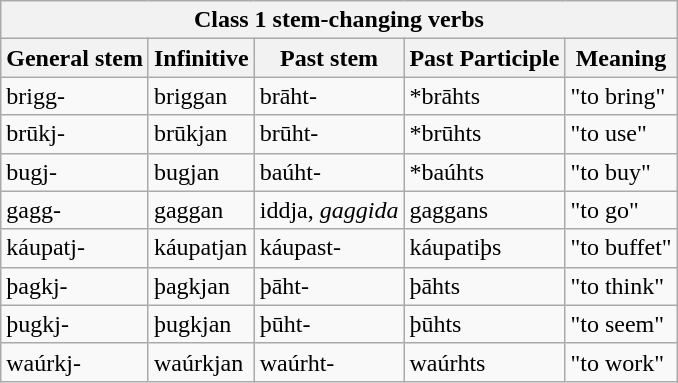<table class="wikitable">
<tr>
<th colspan="5">Class 1 stem-changing verbs</th>
</tr>
<tr>
<th>General stem</th>
<th>Infinitive</th>
<th>Past stem</th>
<th>Past Participle</th>
<th>Meaning</th>
</tr>
<tr>
<td>brigg-</td>
<td>briggan</td>
<td>brāht-</td>
<td>*brāhts</td>
<td>"to bring"</td>
</tr>
<tr>
<td>brūkj-</td>
<td>brūkjan</td>
<td>brūht-</td>
<td>*brūhts</td>
<td>"to use"</td>
</tr>
<tr>
<td>bugj-</td>
<td>bugjan</td>
<td>baúht-</td>
<td>*baúhts</td>
<td>"to buy"</td>
</tr>
<tr>
<td>gagg-</td>
<td>gaggan</td>
<td>iddja, <em>gaggida</em></td>
<td>gaggans</td>
<td>"to go"</td>
</tr>
<tr>
<td>káupatj-</td>
<td>káupatjan</td>
<td>káupast-</td>
<td>káupatiþs</td>
<td>"to buffet"</td>
</tr>
<tr>
<td>þagkj-</td>
<td>þagkjan</td>
<td>þāht-</td>
<td>þāhts</td>
<td>"to think"</td>
</tr>
<tr>
<td>þugkj-</td>
<td>þugkjan</td>
<td>þūht-</td>
<td>þūhts</td>
<td>"to seem"</td>
</tr>
<tr>
<td>waúrkj-</td>
<td>waúrkjan</td>
<td>waúrht-</td>
<td>waúrhts</td>
<td>"to work"</td>
</tr>
</table>
